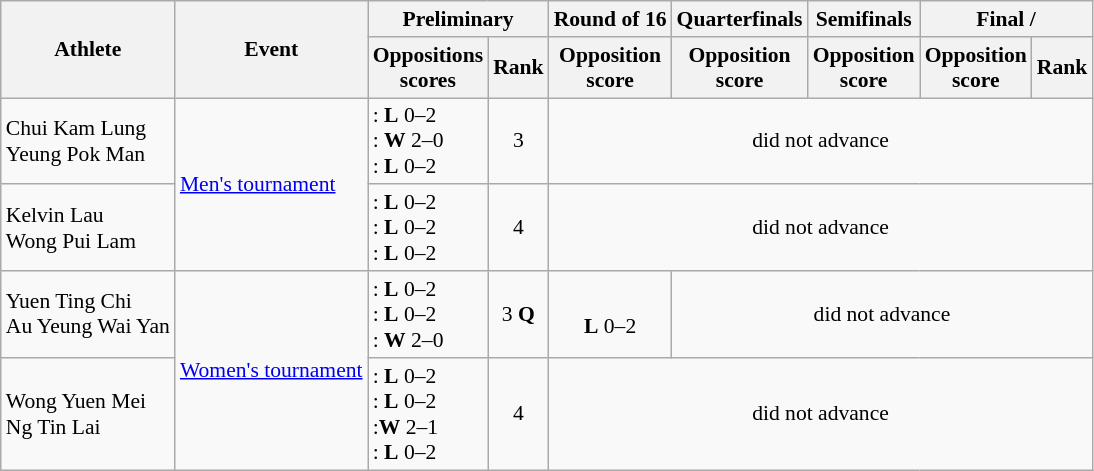<table class=wikitable style="font-size:90%; text-align:center;">
<tr>
<th rowspan=2>Athlete</th>
<th rowspan=2>Event</th>
<th colspan=2>Preliminary</th>
<th>Round of 16</th>
<th>Quarterfinals</th>
<th>Semifinals</th>
<th colspan=2>Final / </th>
</tr>
<tr>
<th>Oppositions<br> scores</th>
<th>Rank</th>
<th>Opposition<br> score</th>
<th>Opposition<br> score</th>
<th>Opposition<br> score</th>
<th>Opposition<br> score</th>
<th>Rank</th>
</tr>
<tr>
<td align=left>Chui Kam Lung<br>Yeung Pok Man</td>
<td align=left rowspan=2><a href='#'>Men's tournament</a></td>
<td align=left>: <strong>L</strong> 0–2<br>: <strong>W</strong> 2–0<br>: <strong>L</strong> 0–2</td>
<td>3</td>
<td colspan=5>did not advance</td>
</tr>
<tr>
<td align=left>Kelvin Lau<br>Wong Pui Lam</td>
<td align=left>: <strong>L</strong> 0–2<br>: <strong>L</strong> 0–2<br>: <strong>L</strong> 0–2</td>
<td>4</td>
<td colspan=5>did not advance</td>
</tr>
<tr>
<td align=left>Yuen Ting Chi<br>Au Yeung Wai Yan</td>
<td align=left rowspan=2><a href='#'>Women's tournament</a></td>
<td align=left>: <strong>L</strong> 0–2<br>: <strong>L</strong> 0–2<br>: <strong>W</strong> 2–0</td>
<td>3 <strong>Q</strong></td>
<td><br> <strong>L</strong> 0–2</td>
<td colspan=4>did not advance</td>
</tr>
<tr>
<td align=left>Wong Yuen Mei<br>Ng Tin Lai</td>
<td align=left>: <strong>L</strong> 0–2<br>: <strong>L</strong> 0–2<br>:<strong>W</strong> 2–1<br>: <strong>L</strong> 0–2</td>
<td>4</td>
<td colspan=5>did not advance</td>
</tr>
</table>
